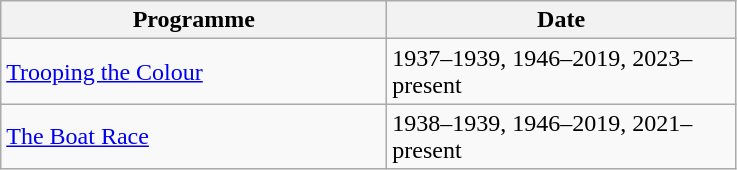<table class="wikitable">
<tr>
<th width=250>Programme</th>
<th width=225>Date</th>
</tr>
<tr>
<td><a href='#'>Trooping the Colour</a></td>
<td>1937–1939, 1946–2019, 2023–present</td>
</tr>
<tr>
<td><a href='#'>The Boat Race</a></td>
<td>1938–1939, 1946–2019, 2021–present</td>
</tr>
</table>
